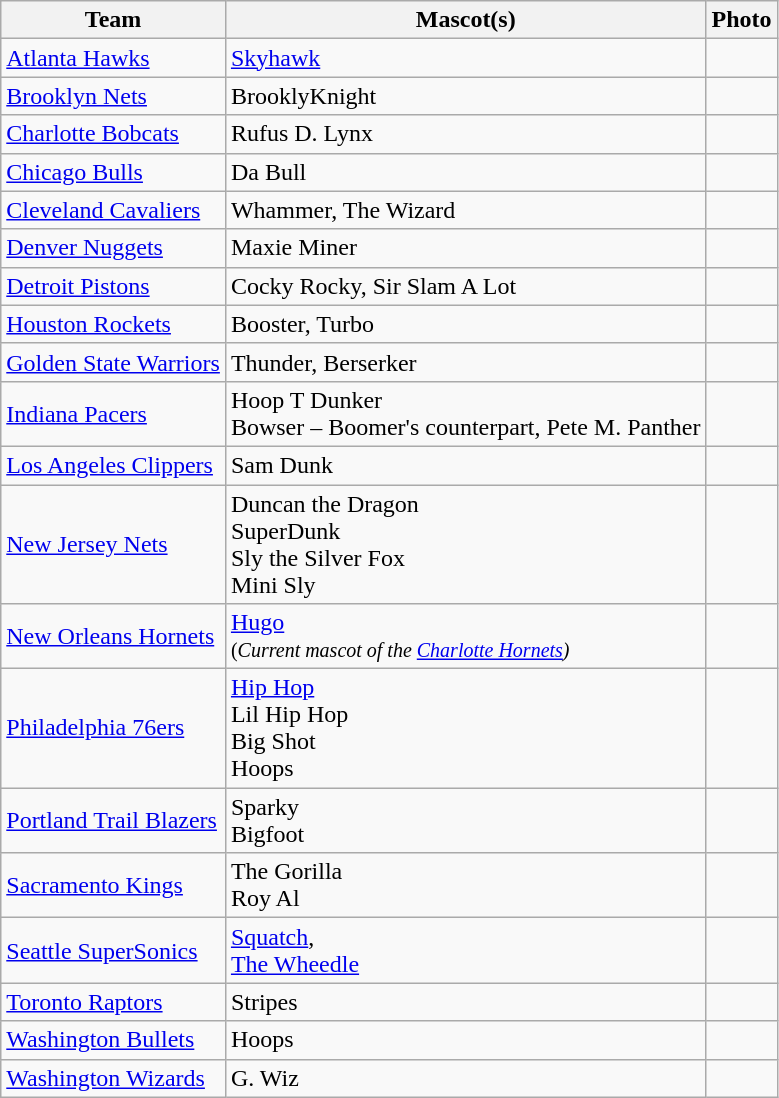<table class="wikitable">
<tr>
<th>Team</th>
<th>Mascot(s)</th>
<th>Photo</th>
</tr>
<tr>
<td><a href='#'>Atlanta Hawks</a></td>
<td><a href='#'>Skyhawk</a></td>
<td></td>
</tr>
<tr>
<td><a href='#'>Brooklyn Nets</a></td>
<td>BrooklyKnight</td>
<td></td>
</tr>
<tr>
<td><a href='#'>Charlotte Bobcats</a></td>
<td>Rufus D. Lynx</td>
<td></td>
</tr>
<tr>
<td><a href='#'>Chicago Bulls</a></td>
<td>Da Bull</td>
<td></td>
</tr>
<tr>
<td><a href='#'>Cleveland Cavaliers</a></td>
<td>Whammer, The Wizard</td>
<td></td>
</tr>
<tr>
<td><a href='#'>Denver Nuggets</a></td>
<td>Maxie Miner</td>
<td></td>
</tr>
<tr>
<td><a href='#'>Detroit Pistons</a></td>
<td>Cocky Rocky, Sir Slam A Lot</td>
<td></td>
</tr>
<tr>
<td><a href='#'>Houston Rockets</a></td>
<td>Booster, Turbo</td>
<td></td>
</tr>
<tr>
<td><a href='#'>Golden State Warriors</a></td>
<td>Thunder, Berserker</td>
<td></td>
</tr>
<tr>
<td><a href='#'>Indiana Pacers</a></td>
<td>Hoop T Dunker<br>Bowser – Boomer's counterpart, Pete M. Panther</td>
<td></td>
</tr>
<tr>
<td><a href='#'>Los Angeles Clippers</a></td>
<td>Sam Dunk</td>
<td></td>
</tr>
<tr>
<td><a href='#'>New Jersey Nets</a></td>
<td>Duncan the Dragon<br> SuperDunk<br> Sly the Silver Fox<br> Mini Sly</td>
<td></td>
</tr>
<tr>
<td><a href='#'>New Orleans Hornets</a></td>
<td><a href='#'>Hugo</a><br><small>(<em>Current mascot of the <a href='#'>Charlotte Hornets</a>)</em></small></td>
<td></td>
</tr>
<tr>
<td><a href='#'>Philadelphia 76ers</a></td>
<td><a href='#'>Hip Hop</a><br> Lil Hip Hop<br>Big Shot<br> Hoops</td>
<td></td>
</tr>
<tr>
<td><a href='#'>Portland Trail Blazers</a></td>
<td>Sparky<br>Bigfoot</td>
<td></td>
</tr>
<tr>
<td><a href='#'>Sacramento Kings</a></td>
<td>The Gorilla<br>Roy Al</td>
<td></td>
</tr>
<tr>
<td><a href='#'>Seattle SuperSonics</a></td>
<td><a href='#'>Squatch</a>,<br> <a href='#'>The Wheedle</a></td>
<td></td>
</tr>
<tr>
<td><a href='#'>Toronto Raptors</a></td>
<td>Stripes</td>
<td></td>
</tr>
<tr>
<td><a href='#'>Washington Bullets</a></td>
<td>Hoops</td>
<td></td>
</tr>
<tr>
<td><a href='#'>Washington Wizards</a></td>
<td>G. Wiz</td>
<td></td>
</tr>
</table>
